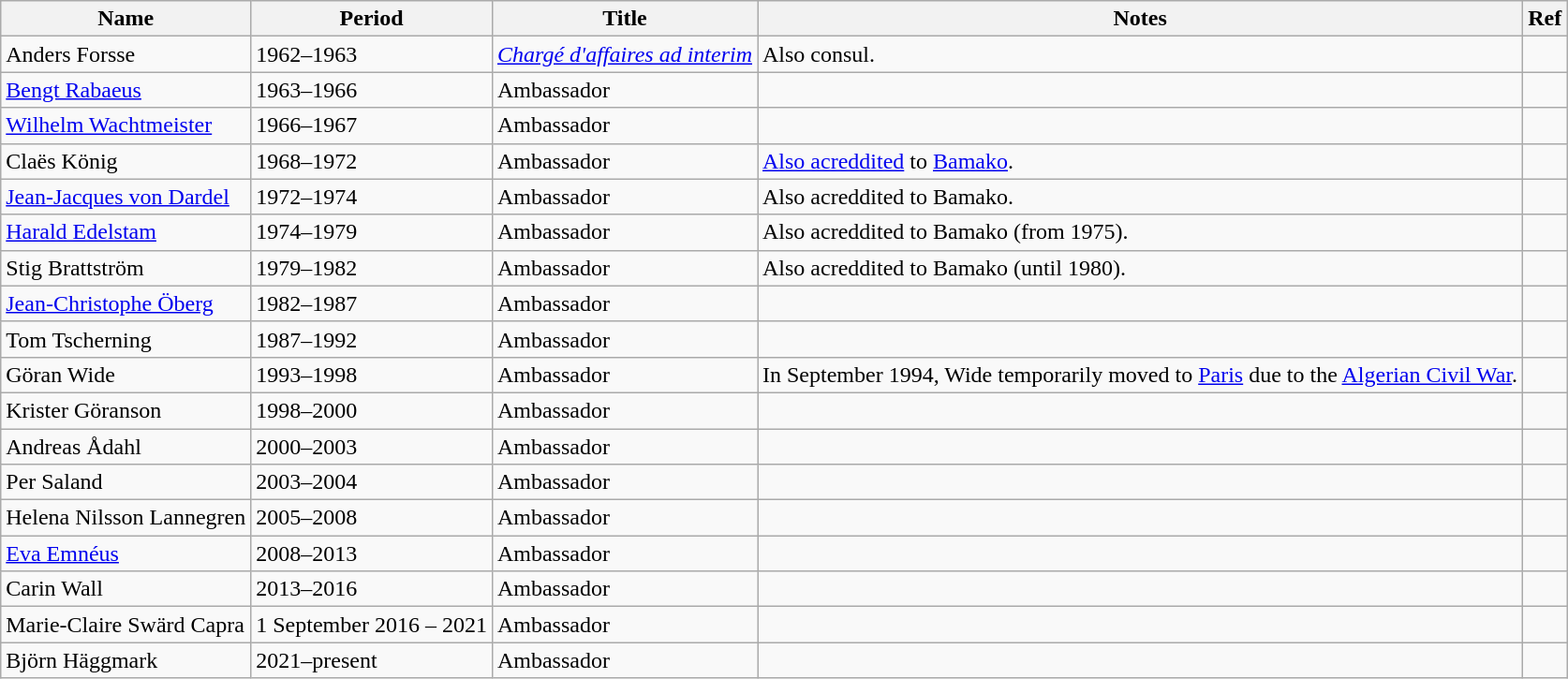<table class="wikitable">
<tr>
<th>Name</th>
<th>Period</th>
<th>Title</th>
<th>Notes</th>
<th>Ref</th>
</tr>
<tr>
<td>Anders Forsse</td>
<td>1962–1963</td>
<td><em><a href='#'>Chargé d'affaires ad interim</a></em></td>
<td>Also consul.</td>
<td></td>
</tr>
<tr>
<td><a href='#'>Bengt Rabaeus</a></td>
<td>1963–1966</td>
<td>Ambassador</td>
<td></td>
<td></td>
</tr>
<tr>
<td><a href='#'>Wilhelm Wachtmeister</a></td>
<td>1966–1967</td>
<td>Ambassador</td>
<td></td>
<td></td>
</tr>
<tr>
<td>Claës König</td>
<td>1968–1972</td>
<td>Ambassador</td>
<td><a href='#'>Also acreddited</a> to <a href='#'>Bamako</a>.</td>
<td></td>
</tr>
<tr>
<td><a href='#'>Jean-Jacques von Dardel</a></td>
<td>1972–1974</td>
<td>Ambassador</td>
<td>Also acreddited to Bamako.</td>
<td></td>
</tr>
<tr>
<td><a href='#'>Harald Edelstam</a></td>
<td>1974–1979</td>
<td>Ambassador</td>
<td>Also acreddited to Bamako (from 1975).</td>
<td></td>
</tr>
<tr>
<td>Stig Brattström</td>
<td>1979–1982</td>
<td>Ambassador</td>
<td>Also acreddited to Bamako (until 1980).</td>
<td></td>
</tr>
<tr>
<td><a href='#'>Jean-Christophe Öberg</a></td>
<td>1982–1987</td>
<td>Ambassador</td>
<td></td>
<td></td>
</tr>
<tr>
<td>Tom Tscherning</td>
<td>1987–1992</td>
<td>Ambassador</td>
<td></td>
<td></td>
</tr>
<tr>
<td>Göran Wide</td>
<td>1993–1998</td>
<td>Ambassador</td>
<td>In September 1994, Wide temporarily moved to <a href='#'>Paris</a> due to the <a href='#'>Algerian Civil War</a>.</td>
<td></td>
</tr>
<tr>
<td>Krister Göranson</td>
<td>1998–2000</td>
<td>Ambassador</td>
<td></td>
<td></td>
</tr>
<tr>
<td>Andreas Ådahl</td>
<td>2000–2003</td>
<td>Ambassador</td>
<td></td>
<td></td>
</tr>
<tr>
<td>Per Saland</td>
<td>2003–2004</td>
<td>Ambassador</td>
<td></td>
<td></td>
</tr>
<tr>
<td>Helena Nilsson Lannegren</td>
<td>2005–2008</td>
<td>Ambassador</td>
<td></td>
<td></td>
</tr>
<tr>
<td><a href='#'>Eva Emnéus</a></td>
<td>2008–2013</td>
<td>Ambassador</td>
<td></td>
<td></td>
</tr>
<tr>
<td>Carin Wall</td>
<td>2013–2016</td>
<td>Ambassador</td>
<td></td>
<td></td>
</tr>
<tr>
<td>Marie-Claire Swärd Capra</td>
<td>1 September 2016 – 2021</td>
<td>Ambassador</td>
<td></td>
<td></td>
</tr>
<tr>
<td>Björn Häggmark</td>
<td>2021–present</td>
<td>Ambassador</td>
<td></td>
<td></td>
</tr>
</table>
